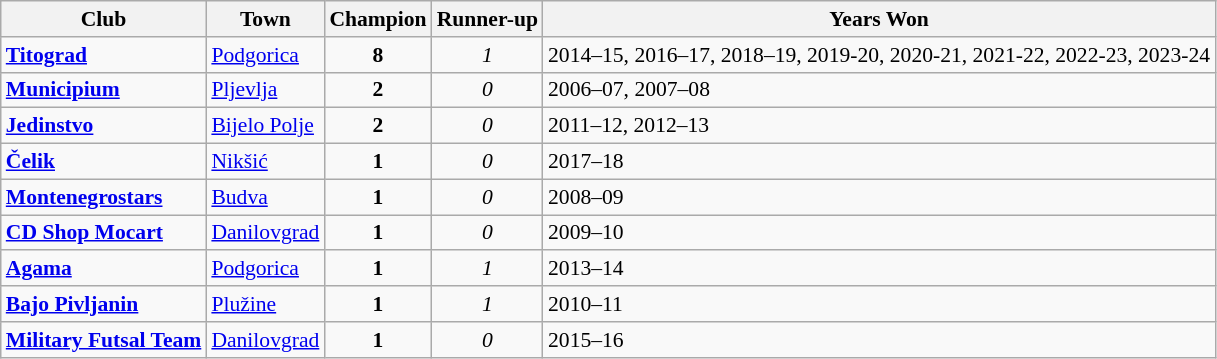<table class="wikitable" style="font-size:90%">
<tr>
<th>Club</th>
<th>Town</th>
<th>Champion</th>
<th>Runner-up</th>
<th>Years Won</th>
</tr>
<tr>
<td><strong><a href='#'>Titograd</a></strong></td>
<td><a href='#'>Podgorica</a></td>
<td align="center"><strong>8</strong></td>
<td align="center"><em>1</em></td>
<td>2014–15, 2016–17, 2018–19, 2019-20, 2020-21, 2021-22, 2022-23, 2023-24</td>
</tr>
<tr>
<td><strong><a href='#'>Municipium</a></strong></td>
<td><a href='#'>Pljevlja</a></td>
<td align="center"><strong>2</strong></td>
<td align="center"><em>0</em></td>
<td>2006–07, 2007–08</td>
</tr>
<tr>
<td><strong><a href='#'>Jedinstvo</a></strong></td>
<td><a href='#'>Bijelo Polje</a></td>
<td align="center"><strong>2</strong></td>
<td align="center"><em>0</em></td>
<td>2011–12, 2012–13</td>
</tr>
<tr>
<td><strong><a href='#'>Čelik</a></strong></td>
<td><a href='#'>Nikšić</a></td>
<td align="center"><strong>1</strong></td>
<td align="center"><em>0</em></td>
<td>2017–18</td>
</tr>
<tr>
<td><strong><a href='#'>Montenegrostars</a></strong></td>
<td><a href='#'>Budva</a></td>
<td align="center"><strong>1</strong></td>
<td align="center"><em>0</em></td>
<td>2008–09</td>
</tr>
<tr>
<td><strong><a href='#'>CD Shop Mocart</a></strong></td>
<td><a href='#'>Danilovgrad</a></td>
<td align="center"><strong>1</strong></td>
<td align="center"><em>0</em></td>
<td>2009–10</td>
</tr>
<tr>
<td><strong><a href='#'>Agama</a></strong></td>
<td><a href='#'>Podgorica</a></td>
<td align="center"><strong>1</strong></td>
<td align="center"><em>1</em></td>
<td>2013–14</td>
</tr>
<tr>
<td><strong><a href='#'>Bajo Pivljanin</a></strong></td>
<td><a href='#'>Plužine</a></td>
<td align="center"><strong>1</strong></td>
<td align="center"><em>1</em></td>
<td>2010–11</td>
</tr>
<tr>
<td><strong><a href='#'>Military Futsal Team</a></strong></td>
<td><a href='#'>Danilovgrad</a></td>
<td align="center"><strong>1</strong></td>
<td align="center"><em>0</em></td>
<td>2015–16</td>
</tr>
</table>
